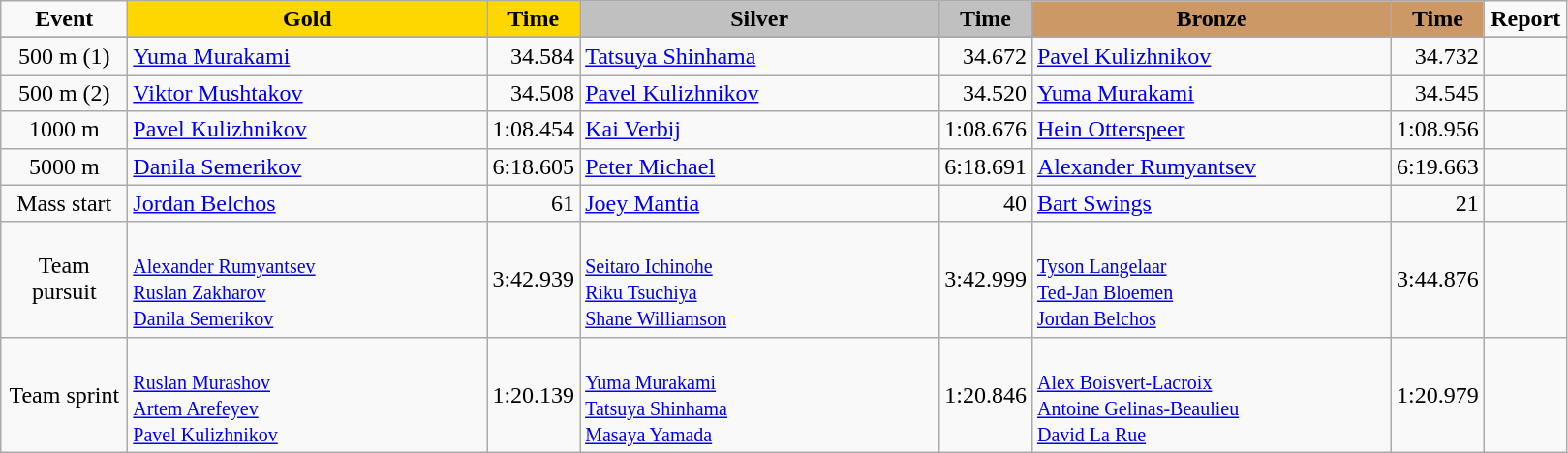<table class="wikitable">
<tr>
<td width="80" align="center"><strong>Event</strong></td>
<td width="240" bgcolor="gold" align="center"><strong>Gold</strong></td>
<td width="50" bgcolor="gold" align="center"><strong>Time</strong></td>
<td width="240" bgcolor="silver" align="center"><strong>Silver</strong></td>
<td width="50" bgcolor="silver" align="center"><strong>Time</strong></td>
<td width="240" bgcolor="#CC9966" align="center"><strong>Bronze</strong></td>
<td width="50" bgcolor="#CC9966" align="center"><strong>Time</strong></td>
<td width="50" align="center"><strong>Report</strong></td>
</tr>
<tr bgcolor="#cccccc">
</tr>
<tr>
<td align="center">500 m (1)</td>
<td> <a href='#'>Yuma Murakami</a></td>
<td align="right">34.584</td>
<td> <a href='#'>Tatsuya Shinhama</a></td>
<td align="right">34.672</td>
<td> <a href='#'>Pavel Kulizhnikov</a></td>
<td align="right">34.732</td>
<td align="center"></td>
</tr>
<tr>
<td align="center">500 m (2)</td>
<td> <a href='#'>Viktor Mushtakov</a></td>
<td align="right">34.508 <strong></strong></td>
<td> <a href='#'>Pavel Kulizhnikov</a></td>
<td align="right">34.520</td>
<td> <a href='#'>Yuma Murakami</a></td>
<td align="right">34.545</td>
<td align="center"></td>
</tr>
<tr>
<td align="center">1000 m</td>
<td> <a href='#'>Pavel Kulizhnikov</a></td>
<td align="right">1:08.454 <strong></strong></td>
<td> <a href='#'>Kai Verbij</a></td>
<td align="right">1:08.676</td>
<td> <a href='#'>Hein Otterspeer</a></td>
<td align="right">1:08.956</td>
<td align="center"></td>
</tr>
<tr>
<td align="center">5000 m</td>
<td> <a href='#'>Danila Semerikov</a></td>
<td align="right">6:18.605</td>
<td> <a href='#'>Peter Michael</a></td>
<td align="right">6:18.691</td>
<td> <a href='#'>Alexander Rumyantsev</a></td>
<td align="right">6:19.663</td>
<td align="center"></td>
</tr>
<tr>
<td align="center">Mass start</td>
<td> <a href='#'>Jordan Belchos</a></td>
<td align="right">61</td>
<td> <a href='#'>Joey Mantia</a></td>
<td align="right">40</td>
<td> <a href='#'>Bart Swings</a></td>
<td align="right">21</td>
<td align="center"></td>
</tr>
<tr>
<td align="center">Team pursuit</td>
<td><br><small><a href='#'>Alexander Rumyantsev</a><br><a href='#'>Ruslan Zakharov</a><br><a href='#'>Danila Semerikov</a></small></td>
<td align="right">3:42.939</td>
<td><br><small><a href='#'>Seitaro Ichinohe</a><br><a href='#'>Riku Tsuchiya</a><br><a href='#'>Shane Williamson</a></small></td>
<td align="right">3:42.999</td>
<td><br><small><a href='#'>Tyson Langelaar</a><br><a href='#'>Ted-Jan Bloemen</a><br><a href='#'>Jordan Belchos</a></small></td>
<td align="right">3:44.876</td>
<td align="center"></td>
</tr>
<tr>
<td align="center">Team sprint</td>
<td><br><small><a href='#'>Ruslan Murashov</a><br><a href='#'>Artem Arefeyev</a><br><a href='#'>Pavel Kulizhnikov</a></small></td>
<td align="right">1:20.139</td>
<td><br><small><a href='#'>Yuma Murakami</a><br><a href='#'>Tatsuya Shinhama</a><br><a href='#'>Masaya Yamada</a></small></td>
<td align="right">1:20.846</td>
<td><br><small><a href='#'>Alex Boisvert-Lacroix</a><br><a href='#'>Antoine Gelinas-Beaulieu</a><br><a href='#'>David La Rue</a></small></td>
<td align="right">1:20.979</td>
<td align="center"></td>
</tr>
</table>
